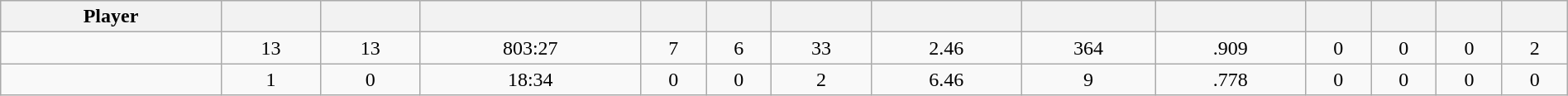<table class="wikitable sortable" style="width:100%; text-align:center;">
<tr>
<th>Player</th>
<th></th>
<th></th>
<th></th>
<th></th>
<th></th>
<th></th>
<th></th>
<th></th>
<th></th>
<th></th>
<th></th>
<th></th>
<th></th>
</tr>
<tr>
<td style=white-space:nowrap></td>
<td>13</td>
<td>13</td>
<td>803:27</td>
<td>7</td>
<td>6</td>
<td>33</td>
<td>2.46</td>
<td>364</td>
<td>.909</td>
<td>0</td>
<td>0</td>
<td>0</td>
<td>2</td>
</tr>
<tr>
<td style=white-space:nowrap></td>
<td>1</td>
<td>0</td>
<td>18:34</td>
<td>0</td>
<td>0</td>
<td>2</td>
<td>6.46</td>
<td>9</td>
<td>.778</td>
<td>0</td>
<td>0</td>
<td>0</td>
<td>0</td>
</tr>
</table>
